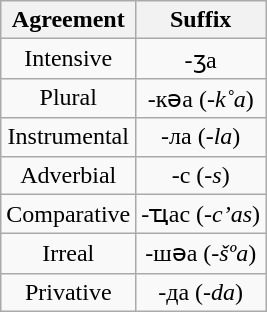<table class="wikitable" style="text-align:center">
<tr>
<th>Agreement</th>
<th>Suffix</th>
</tr>
<tr>
<td>Intensive</td>
<td>-ӡа</td>
</tr>
<tr>
<td>Plural</td>
<td>-кәа (<em>-k˚a</em>)</td>
</tr>
<tr>
<td>Instrumental</td>
<td>-ла (<em>-la</em>)</td>
</tr>
<tr>
<td>Adverbial</td>
<td>-с (<em>-s</em>)</td>
</tr>
<tr>
<td>Comparative</td>
<td>-ҵас (<em>-c’as</em>)</td>
</tr>
<tr>
<td>Irreal</td>
<td>-шәа (<em>-šºa</em>)</td>
</tr>
<tr>
<td>Privative</td>
<td>-да (<em>-da</em>)</td>
</tr>
</table>
